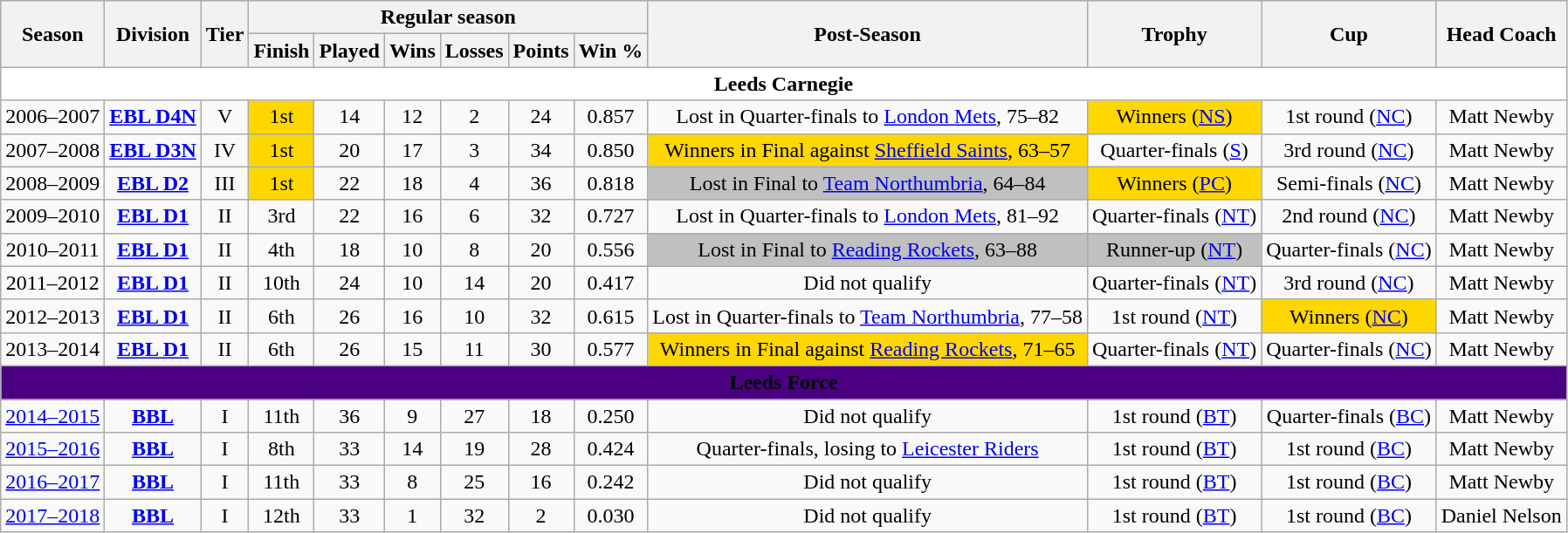<table class="wikitable" style="font-size:100%;">
<tr bgcolor="#efefef">
<th rowspan="2">Season</th>
<th rowspan="2">Division</th>
<th rowspan="2">Tier</th>
<th colspan="6">Regular season</th>
<th rowspan="2">Post-Season</th>
<th rowspan="2">Trophy</th>
<th rowspan="2">Cup</th>
<th rowspan="2">Head Coach</th>
</tr>
<tr>
<th>Finish</th>
<th>Played</th>
<th>Wins</th>
<th>Losses</th>
<th>Points</th>
<th>Win %</th>
</tr>
<tr>
<td colspan="13" align=center bgcolor="white"><span><strong>Leeds Carnegie</strong></span></td>
</tr>
<tr>
<td style="text-align:center;">2006–2007</td>
<td style="text-align:center;"><strong><a href='#'>EBL D4N</a></strong></td>
<td style="text-align:center;">V</td>
<td style="text-align:center;" bgcolor=gold>1st</td>
<td style="text-align:center;">14</td>
<td style="text-align:center;">12</td>
<td style="text-align:center;">2</td>
<td style="text-align:center;">24</td>
<td style="text-align:center;">0.857</td>
<td style="text-align:center;">Lost in Quarter-finals to <a href='#'>London Mets</a>, 75–82</td>
<td style="text-align:center;" bgcolor=gold>Winners (<a href='#'>NS</a>)</td>
<td style="text-align:center;">1st round (<a href='#'>NC</a>)</td>
<td style="text-align:center;">Matt Newby</td>
</tr>
<tr>
<td style="text-align:center;">2007–2008</td>
<td style="text-align:center;"><strong><a href='#'>EBL D3N</a></strong></td>
<td style="text-align:center;">IV</td>
<td style="text-align:center;" bgcolor=gold>1st</td>
<td style="text-align:center;">20</td>
<td style="text-align:center;">17</td>
<td style="text-align:center;">3</td>
<td style="text-align:center;">34</td>
<td style="text-align:center;">0.850</td>
<td style="text-align:center;" bgcolor=gold>Winners in Final against <a href='#'>Sheffield Saints</a>, 63–57</td>
<td style="text-align:center;">Quarter-finals (<a href='#'>S</a>)</td>
<td style="text-align:center;">3rd round (<a href='#'>NC</a>)</td>
<td style="text-align:center;">Matt Newby</td>
</tr>
<tr>
<td style="text-align:center;">2008–2009</td>
<td style="text-align:center;"><strong><a href='#'>EBL D2</a></strong></td>
<td style="text-align:center;">III</td>
<td style="text-align:center;" bgcolor=gold>1st</td>
<td style="text-align:center;">22</td>
<td style="text-align:center;">18</td>
<td style="text-align:center;">4</td>
<td style="text-align:center;">36</td>
<td style="text-align:center;">0.818</td>
<td style="text-align:center;" bgcolor=silver>Lost in Final to <a href='#'>Team Northumbria</a>, 64–84</td>
<td style="text-align:center;" bgcolor=gold>Winners (<a href='#'>PC</a>)</td>
<td style="text-align:center;">Semi-finals (<a href='#'>NC</a>)</td>
<td style="text-align:center;">Matt Newby</td>
</tr>
<tr>
<td style="text-align:center;">2009–2010</td>
<td style="text-align:center;"><strong><a href='#'>EBL D1</a></strong></td>
<td style="text-align:center;">II</td>
<td style="text-align:center;">3rd</td>
<td style="text-align:center;">22</td>
<td style="text-align:center;">16</td>
<td style="text-align:center;">6</td>
<td style="text-align:center;">32</td>
<td style="text-align:center;">0.727</td>
<td style="text-align:center;">Lost in Quarter-finals to <a href='#'>London Mets</a>, 81–92</td>
<td style="text-align:center;">Quarter-finals (<a href='#'>NT</a>)</td>
<td style="text-align:center;">2nd round (<a href='#'>NC</a>)</td>
<td style="text-align:center;">Matt Newby</td>
</tr>
<tr>
<td style="text-align:center;">2010–2011</td>
<td style="text-align:center;"><strong><a href='#'>EBL D1</a></strong></td>
<td style="text-align:center;">II</td>
<td style="text-align:center;">4th</td>
<td style="text-align:center;">18</td>
<td style="text-align:center;">10</td>
<td style="text-align:center;">8</td>
<td style="text-align:center;">20</td>
<td style="text-align:center;">0.556</td>
<td style="text-align:center;" bgcolor=silver>Lost in Final to <a href='#'>Reading Rockets</a>, 63–88</td>
<td style="text-align:center;" bgcolor=silver>Runner-up (<a href='#'>NT</a>)</td>
<td style="text-align:center;">Quarter-finals (<a href='#'>NC</a>)</td>
<td style="text-align:center;">Matt Newby</td>
</tr>
<tr>
<td style="text-align:center;">2011–2012</td>
<td style="text-align:center;"><strong><a href='#'>EBL D1</a></strong></td>
<td style="text-align:center;">II</td>
<td style="text-align:center;">10th</td>
<td style="text-align:center;">24</td>
<td style="text-align:center;">10</td>
<td style="text-align:center;">14</td>
<td style="text-align:center;">20</td>
<td style="text-align:center;">0.417</td>
<td style="text-align:center;">Did not qualify</td>
<td style="text-align:center;">Quarter-finals (<a href='#'>NT</a>)</td>
<td style="text-align:center;">3rd round (<a href='#'>NC</a>)</td>
<td style="text-align:center;">Matt Newby</td>
</tr>
<tr>
<td style="text-align:center;">2012–2013</td>
<td style="text-align:center;"><strong><a href='#'>EBL D1</a></strong></td>
<td style="text-align:center;">II</td>
<td style="text-align:center;">6th</td>
<td style="text-align:center;">26</td>
<td style="text-align:center;">16</td>
<td style="text-align:center;">10</td>
<td style="text-align:center;">32</td>
<td style="text-align:center;">0.615</td>
<td style="text-align:center;">Lost in Quarter-finals to <a href='#'>Team Northumbria</a>, 77–58</td>
<td style="text-align:center;">1st round (<a href='#'>NT</a>)</td>
<td style="text-align:center;" bgcolor=gold>Winners (<a href='#'>NC</a>)</td>
<td style="text-align:center;">Matt Newby</td>
</tr>
<tr>
<td style="text-align:center;">2013–2014</td>
<td style="text-align:center;"><strong><a href='#'>EBL D1</a></strong></td>
<td style="text-align:center;">II</td>
<td style="text-align:center;">6th</td>
<td style="text-align:center;">26</td>
<td style="text-align:center;">15</td>
<td style="text-align:center;">11</td>
<td style="text-align:center;">30</td>
<td style="text-align:center;">0.577</td>
<td style="text-align:center;" bgcolor=gold>Winners in Final against <a href='#'>Reading Rockets</a>, 71–65</td>
<td style="text-align:center;">Quarter-finals (<a href='#'>NT</a>)</td>
<td style="text-align:center;">Quarter-finals (<a href='#'>NC</a>)</td>
<td style="text-align:center;">Matt Newby</td>
</tr>
<tr>
<td colspan="13" align=center bgcolor="#4B0082"><span><strong>Leeds Force</strong></span></td>
</tr>
<tr>
<td style="text-align:center;"><a href='#'>2014–2015</a></td>
<td style="text-align:center;"><strong><a href='#'>BBL</a></strong></td>
<td style="text-align:center;">I</td>
<td style="text-align:center;">11th</td>
<td style="text-align:center;">36</td>
<td style="text-align:center;">9</td>
<td style="text-align:center;">27</td>
<td style="text-align:center;">18</td>
<td style="text-align:center;">0.250</td>
<td style="text-align:center;">Did not qualify</td>
<td style="text-align:center;">1st round (<a href='#'>BT</a>)</td>
<td style="text-align:center;">Quarter-finals (<a href='#'>BC</a>)</td>
<td style="text-align:center;">Matt Newby</td>
</tr>
<tr>
<td style="text-align:center;"><a href='#'>2015–2016</a></td>
<td style="text-align:center;"><strong><a href='#'>BBL</a></strong></td>
<td style="text-align:center;">I</td>
<td style="text-align:center;">8th</td>
<td style="text-align:center;">33</td>
<td style="text-align:center;">14</td>
<td style="text-align:center;">19</td>
<td style="text-align:center;">28</td>
<td style="text-align:center;">0.424</td>
<td style="text-align:center;">Quarter-finals, losing to <a href='#'>Leicester Riders</a></td>
<td style="text-align:center;">1st round (<a href='#'>BT</a>)</td>
<td style="text-align:center;">1st round (<a href='#'>BC</a>)</td>
<td style="text-align:center;">Matt Newby</td>
</tr>
<tr>
<td style="text-align:center;"><a href='#'>2016–2017</a></td>
<td style="text-align:center;"><strong><a href='#'>BBL</a></strong></td>
<td style="text-align:center;">I</td>
<td style="text-align:center;">11th</td>
<td style="text-align:center;">33</td>
<td style="text-align:center;">8</td>
<td style="text-align:center;">25</td>
<td style="text-align:center;">16</td>
<td style="text-align:center;">0.242</td>
<td style="text-align:center;">Did not qualify</td>
<td style="text-align:center;">1st round (<a href='#'>BT</a>)</td>
<td style="text-align:center;">1st round (<a href='#'>BC</a>)</td>
<td style="text-align:center;">Matt Newby</td>
</tr>
<tr>
<td style="text-align:center;"><a href='#'>2017–2018</a></td>
<td style="text-align:center;"><strong><a href='#'>BBL</a></strong></td>
<td style="text-align:center;">I</td>
<td style="text-align:center;">12th</td>
<td style="text-align:center;">33</td>
<td style="text-align:center;">1</td>
<td style="text-align:center;">32</td>
<td style="text-align:center;">2</td>
<td style="text-align:center;">0.030</td>
<td style="text-align:center;">Did not qualify</td>
<td style="text-align:center;">1st round (<a href='#'>BT</a>)</td>
<td style="text-align:center;">1st round (<a href='#'>BC</a>)</td>
<td style="text-align:center;">Daniel Nelson</td>
</tr>
</table>
